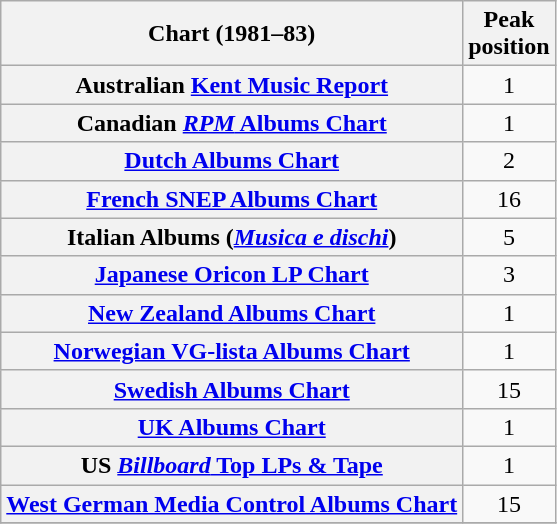<table class="wikitable sortable plainrowheaders" style="text-align:left;">
<tr>
<th scope="col">Chart (1981–83)</th>
<th scope="col">Peak<br>position</th>
</tr>
<tr>
<th scope="row">Australian <a href='#'>Kent Music Report</a></th>
<td align="center">1</td>
</tr>
<tr>
<th scope="row">Canadian <a href='#'><em>RPM</em> Albums Chart</a></th>
<td align="center">1</td>
</tr>
<tr>
<th scope="row"><a href='#'>Dutch Albums Chart</a></th>
<td align="center">2</td>
</tr>
<tr>
<th scope="row"><a href='#'>French SNEP Albums Chart</a></th>
<td align="center">16</td>
</tr>
<tr>
<th scope="row">Italian Albums (<em><a href='#'>Musica e dischi</a></em>)</th>
<td align="center">5</td>
</tr>
<tr>
<th scope="row"><a href='#'>Japanese Oricon LP Chart</a></th>
<td align="center">3</td>
</tr>
<tr>
<th scope="row"><a href='#'>New Zealand Albums Chart</a></th>
<td align="center">1</td>
</tr>
<tr>
<th scope="row"><a href='#'>Norwegian VG-lista Albums Chart</a></th>
<td align="center">1</td>
</tr>
<tr>
<th scope="row"><a href='#'>Swedish Albums Chart</a></th>
<td align="center">15</td>
</tr>
<tr>
<th scope="row"><a href='#'>UK Albums Chart</a></th>
<td align="center">1</td>
</tr>
<tr>
<th scope="row">US <a href='#'><em>Billboard</em> Top LPs & Tape</a></th>
<td align="center">1</td>
</tr>
<tr>
<th scope="row"><a href='#'>West German Media Control Albums Chart</a></th>
<td align="center">15</td>
</tr>
<tr>
</tr>
</table>
